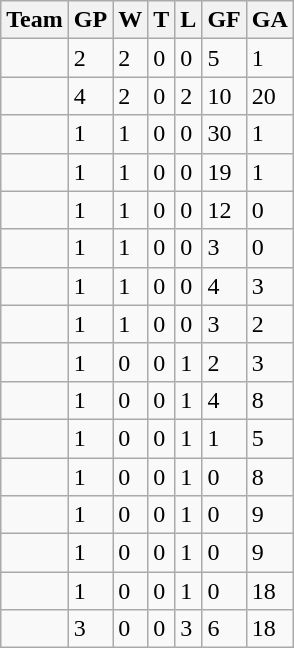<table class="wikitable">
<tr>
<th>Team</th>
<th>GP</th>
<th>W</th>
<th>T</th>
<th>L</th>
<th>GF</th>
<th>GA</th>
</tr>
<tr>
<td></td>
<td>2</td>
<td>2</td>
<td>0</td>
<td>0</td>
<td>5</td>
<td>1</td>
</tr>
<tr>
<td></td>
<td>4</td>
<td>2</td>
<td>0</td>
<td>2</td>
<td>10</td>
<td>20</td>
</tr>
<tr>
<td></td>
<td>1</td>
<td>1</td>
<td>0</td>
<td>0</td>
<td>30</td>
<td>1</td>
</tr>
<tr>
<td></td>
<td>1</td>
<td>1</td>
<td>0</td>
<td>0</td>
<td>19</td>
<td>1</td>
</tr>
<tr>
<td></td>
<td>1</td>
<td>1</td>
<td>0</td>
<td>0</td>
<td>12</td>
<td>0</td>
</tr>
<tr>
<td></td>
<td>1</td>
<td>1</td>
<td>0</td>
<td>0</td>
<td>3</td>
<td>0</td>
</tr>
<tr>
<td></td>
<td>1</td>
<td>1</td>
<td>0</td>
<td>0</td>
<td>4</td>
<td>3</td>
</tr>
<tr>
<td></td>
<td>1</td>
<td>1</td>
<td>0</td>
<td>0</td>
<td>3</td>
<td>2</td>
</tr>
<tr>
<td></td>
<td>1</td>
<td>0</td>
<td>0</td>
<td>1</td>
<td>2</td>
<td>3</td>
</tr>
<tr>
<td></td>
<td>1</td>
<td>0</td>
<td>0</td>
<td>1</td>
<td>4</td>
<td>8</td>
</tr>
<tr>
<td></td>
<td>1</td>
<td>0</td>
<td>0</td>
<td>1</td>
<td>1</td>
<td>5</td>
</tr>
<tr>
<td></td>
<td>1</td>
<td>0</td>
<td>0</td>
<td>1</td>
<td>0</td>
<td>8</td>
</tr>
<tr>
<td></td>
<td>1</td>
<td>0</td>
<td>0</td>
<td>1</td>
<td>0</td>
<td>9</td>
</tr>
<tr>
<td></td>
<td>1</td>
<td>0</td>
<td>0</td>
<td>1</td>
<td>0</td>
<td>9</td>
</tr>
<tr>
<td></td>
<td>1</td>
<td>0</td>
<td>0</td>
<td>1</td>
<td>0</td>
<td>18</td>
</tr>
<tr>
<td></td>
<td>3</td>
<td>0</td>
<td>0</td>
<td>3</td>
<td>6</td>
<td>18</td>
</tr>
</table>
